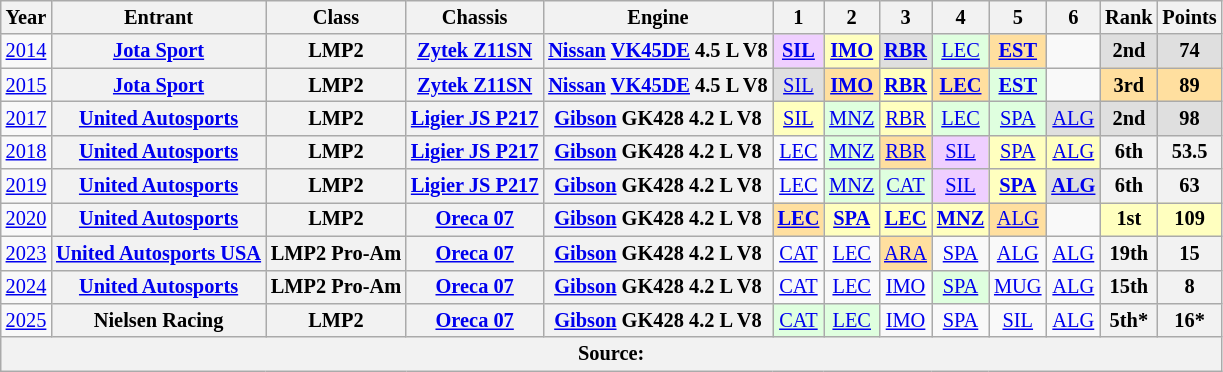<table class="wikitable" style="text-align:center; font-size:85%">
<tr>
<th>Year</th>
<th>Entrant</th>
<th>Class</th>
<th>Chassis</th>
<th>Engine</th>
<th>1</th>
<th>2</th>
<th>3</th>
<th>4</th>
<th>5</th>
<th>6</th>
<th>Rank</th>
<th>Points</th>
</tr>
<tr>
<td><a href='#'>2014</a></td>
<th nowrap><a href='#'>Jota Sport</a></th>
<th>LMP2</th>
<th nowrap><a href='#'>Zytek Z11SN</a></th>
<th nowrap><a href='#'>Nissan</a> <a href='#'>VK45DE</a> 4.5 L V8</th>
<td style="background:#EFCFFF;"><strong><a href='#'>SIL</a></strong><br></td>
<td style="background:#FFFFBF;"><strong><a href='#'>IMO</a></strong><br></td>
<td style="background:#DFDFDF;"><strong><a href='#'>RBR</a></strong><br></td>
<td style="background:#DFFFDF;"><a href='#'>LEC</a><br></td>
<td style="background:#FFDF9F;"><strong><a href='#'>EST</a></strong><br></td>
<td></td>
<th style="background:#DFDFDF;">2nd</th>
<th style="background:#DFDFDF;">74</th>
</tr>
<tr>
<td><a href='#'>2015</a></td>
<th nowrap><a href='#'>Jota Sport</a></th>
<th>LMP2</th>
<th nowrap><a href='#'>Zytek Z11SN</a></th>
<th nowrap><a href='#'>Nissan</a> <a href='#'>VK45DE</a> 4.5 L V8</th>
<td style="background:#DFDFDF;"><a href='#'>SIL</a><br></td>
<td style="background:#FFDF9F;"><strong><a href='#'>IMO</a></strong><br></td>
<td style="background:#FFFFBF;"><strong><a href='#'>RBR</a></strong><br></td>
<td style="background:#FFDF9F;"><strong><a href='#'>LEC</a></strong><br></td>
<td style="background:#DFFFDF;"><strong><a href='#'>EST</a></strong><br></td>
<td></td>
<th style="background:#FFDF9F;">3rd</th>
<th style="background:#FFDF9F;">89</th>
</tr>
<tr>
<td><a href='#'>2017</a></td>
<th nowrap><a href='#'>United Autosports</a></th>
<th>LMP2</th>
<th nowrap><a href='#'>Ligier JS P217</a></th>
<th nowrap><a href='#'>Gibson</a> GK428 4.2 L V8</th>
<td style="background:#FFFFBF;"><a href='#'>SIL</a><br></td>
<td style="background:#DFFFDF;"><a href='#'>MNZ</a><br></td>
<td style="background:#FFFFBF;"><a href='#'>RBR</a><br></td>
<td style="background:#DFFFDF;"><a href='#'>LEC</a><br></td>
<td style="background:#DFFFDF;"><a href='#'>SPA</a><br></td>
<td style="background:#DFDFDF;"><a href='#'>ALG</a><br></td>
<th style="background:#DFDFDF;">2nd</th>
<th style="background:#DFDFDF;">98</th>
</tr>
<tr>
<td><a href='#'>2018</a></td>
<th nowrap><a href='#'>United Autosports</a></th>
<th>LMP2</th>
<th nowrap><a href='#'>Ligier JS P217</a></th>
<th nowrap><a href='#'>Gibson</a> GK428 4.2 L V8</th>
<td><a href='#'>LEC</a></td>
<td style="background:#DFFFDF;"><a href='#'>MNZ</a><br></td>
<td style="background:#FFDF9F;"><a href='#'>RBR</a><br></td>
<td style="background:#EFCFFF;"><a href='#'>SIL</a><br></td>
<td style="background:#FFFFBF;"><a href='#'>SPA</a><br></td>
<td style="background:#FFFFBF;"><a href='#'>ALG</a><br></td>
<th>6th</th>
<th>53.5</th>
</tr>
<tr>
<td><a href='#'>2019</a></td>
<th nowrap><a href='#'>United Autosports</a></th>
<th>LMP2</th>
<th nowrap><a href='#'>Ligier JS P217</a></th>
<th nowrap><a href='#'>Gibson</a> GK428 4.2 L V8</th>
<td><a href='#'>LEC</a></td>
<td style="background:#DFFFDF;"><a href='#'>MNZ</a><br></td>
<td style="background:#DFFFDF;"><a href='#'>CAT</a><br></td>
<td style="background:#EFCFFF;"><a href='#'>SIL</a><br></td>
<td style="background:#FFFFBF;"><strong><a href='#'>SPA</a></strong><br></td>
<td style="background:#DFDFDF;"><strong><a href='#'>ALG</a></strong><br></td>
<th>6th</th>
<th>63</th>
</tr>
<tr>
<td><a href='#'>2020</a></td>
<th nowrap><a href='#'>United Autosports</a></th>
<th>LMP2</th>
<th nowrap><a href='#'>Oreca 07</a></th>
<th nowrap><a href='#'>Gibson</a> GK428 4.2 L V8</th>
<td style="background:#FFDF9F;"><strong><a href='#'>LEC</a></strong><br></td>
<td style="background:#FFFFBF;"><strong><a href='#'>SPA</a></strong><br></td>
<td style="background:#FFFFBF;"><strong><a href='#'>LEC</a></strong><br></td>
<td style="background:#FFFFBF;"><a href='#'><strong>MNZ</strong><br></a></td>
<td style="background:#FFDF9F;"><a href='#'>ALG</a><br></td>
<td></td>
<th style="background:#FFFFBF;">1st</th>
<th style="background:#FFFFBF;">109</th>
</tr>
<tr>
<td><a href='#'>2023</a></td>
<th nowrap><a href='#'>United Autosports USA</a></th>
<th nowrap>LMP2 Pro-Am</th>
<th nowrap><a href='#'>Oreca 07</a></th>
<th nowrap><a href='#'>Gibson</a> GK428 4.2 L V8</th>
<td><a href='#'>CAT</a></td>
<td><a href='#'>LEC</a></td>
<td style="background:#FFDF9F;"><a href='#'>ARA</a><br></td>
<td><a href='#'>SPA</a></td>
<td><a href='#'>ALG</a></td>
<td><a href='#'>ALG</a></td>
<th>19th</th>
<th>15</th>
</tr>
<tr>
<td><a href='#'>2024</a></td>
<th nowrap><a href='#'>United Autosports</a></th>
<th nowrap>LMP2 Pro-Am</th>
<th nowrap><a href='#'>Oreca 07</a></th>
<th nowrap><a href='#'>Gibson</a> GK428 4.2 L V8</th>
<td><a href='#'>CAT</a></td>
<td><a href='#'>LEC</a></td>
<td><a href='#'>IMO</a></td>
<td style="background:#DFFFDF;"><a href='#'>SPA</a><br></td>
<td><a href='#'>MUG</a></td>
<td><a href='#'>ALG</a></td>
<th>15th</th>
<th>8</th>
</tr>
<tr>
<td><a href='#'>2025</a></td>
<th>Nielsen Racing</th>
<th>LMP2</th>
<th><a href='#'>Oreca 07</a></th>
<th><a href='#'>Gibson</a> GK428 4.2 L V8</th>
<td style="background:#DFFFDF;"><a href='#'>CAT</a><br></td>
<td style="background:#DFFFDF;"><a href='#'>LEC</a><br></td>
<td style="background:#;"><a href='#'>IMO</a><br></td>
<td style="background:#;"><a href='#'>SPA</a><br></td>
<td style="background:#;"><a href='#'>SIL</a><br></td>
<td style="background:#;"><a href='#'>ALG</a><br></td>
<th>5th*</th>
<th>16*</th>
</tr>
<tr>
<th colspan="13">Source:</th>
</tr>
</table>
